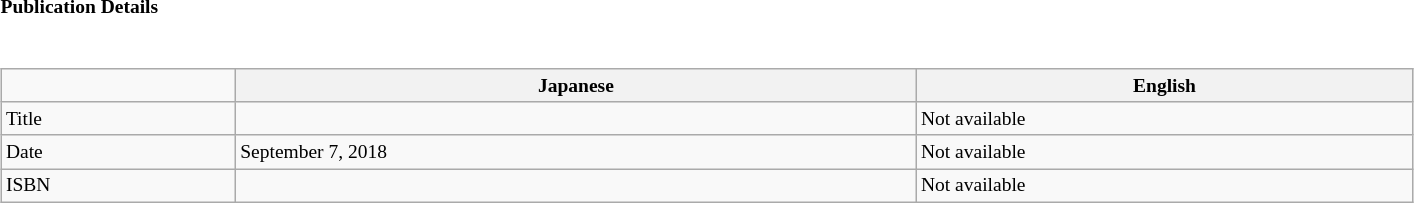<table class="collapsible collapsed" border="0" style="width:75%; font-size:small;">
<tr>
<th style="width:20em; text-align:left">Publication Details</th>
<th></th>
</tr>
<tr>
<td colspan="2"><br><table class="wikitable" style="width:100%; font-size:small;  margin-right:-1em;">
<tr>
<td></td>
<th>Japanese</th>
<th>English</th>
</tr>
<tr>
<td>Title</td>
<td> </td>
<td> Not available</td>
</tr>
<tr>
<td>Date</td>
<td> September 7, 2018</td>
<td> Not available</td>
</tr>
<tr>
<td>ISBN</td>
<td> </td>
<td> Not available</td>
</tr>
</table>
</td>
</tr>
</table>
